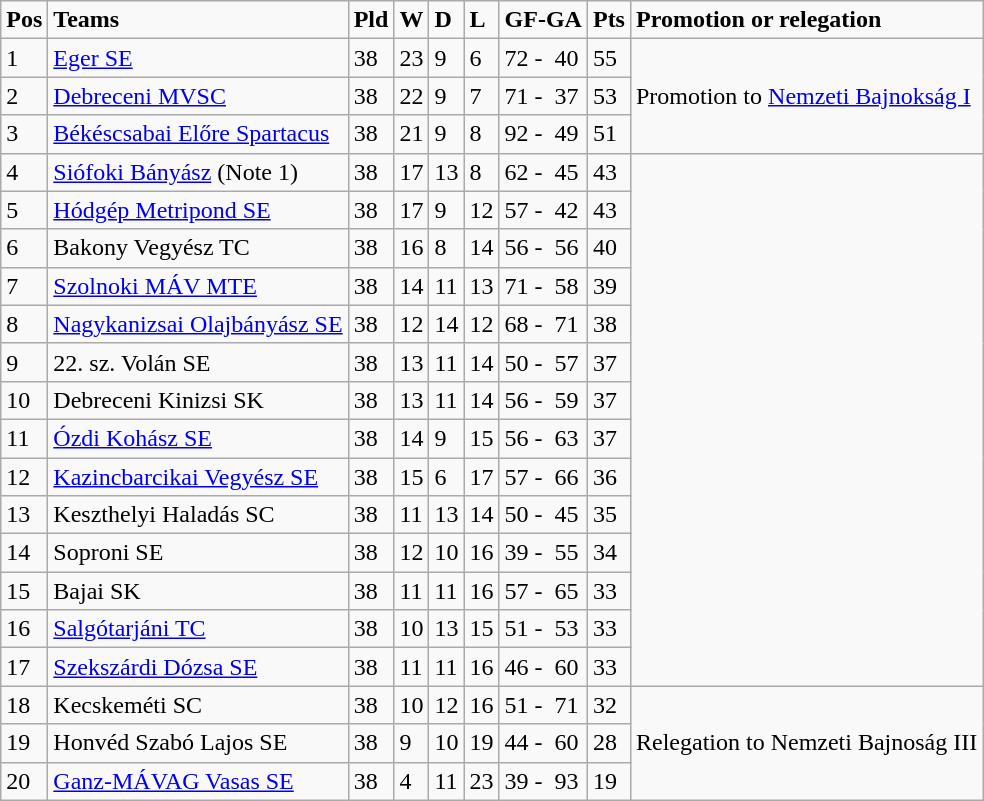<table class="wikitable">
<tr>
<td><strong>Pos</strong></td>
<td><strong>Teams</strong></td>
<td><strong>Pld</strong></td>
<td><strong>W</strong></td>
<td><strong>D</strong></td>
<td><strong>L</strong></td>
<td><strong>GF-GA</strong></td>
<td><strong>Pts</strong></td>
<td><strong>Promotion or relegation</strong></td>
</tr>
<tr>
<td>1</td>
<td><a href='#'>Eger SE</a></td>
<td>38</td>
<td>23</td>
<td>9</td>
<td>6</td>
<td>72 -  40</td>
<td>55</td>
<td rowspan="3">Promotion to <a href='#'>Nemzeti Bajnokság I</a></td>
</tr>
<tr>
<td>2</td>
<td><a href='#'>Debreceni MVSC</a></td>
<td>38</td>
<td>22</td>
<td>9</td>
<td>7</td>
<td>71 -  37</td>
<td>53</td>
</tr>
<tr>
<td>3</td>
<td><a href='#'>Békéscsabai Előre Spartacus</a></td>
<td>38</td>
<td>21</td>
<td>9</td>
<td>8</td>
<td>92 -  49</td>
<td>51</td>
</tr>
<tr>
<td>4</td>
<td><a href='#'>Siófoki Bányász</a> (Note 1)</td>
<td>38</td>
<td>17</td>
<td>13</td>
<td>8</td>
<td>62 -  45</td>
<td>43</td>
<td rowspan="14"></td>
</tr>
<tr>
<td>5</td>
<td><a href='#'>Hódgép Metripond SE</a></td>
<td>38</td>
<td>17</td>
<td>9</td>
<td>12</td>
<td>57 -  42</td>
<td>43</td>
</tr>
<tr>
<td>6</td>
<td>Bakony Vegyész TC</td>
<td>38</td>
<td>16</td>
<td>8</td>
<td>14</td>
<td>56 -  56</td>
<td>40</td>
</tr>
<tr>
<td>7</td>
<td><a href='#'>Szolnoki MÁV MTE</a></td>
<td>38</td>
<td>14</td>
<td>11</td>
<td>13</td>
<td>71 -  58</td>
<td>39</td>
</tr>
<tr>
<td>8</td>
<td><a href='#'>Nagykanizsai Olajbányász SE</a></td>
<td>38</td>
<td>12</td>
<td>14</td>
<td>12</td>
<td>68 -  71</td>
<td>38</td>
</tr>
<tr>
<td>9</td>
<td>22. sz. Volán SE</td>
<td>38</td>
<td>13</td>
<td>11</td>
<td>14</td>
<td>50 -  57</td>
<td>37</td>
</tr>
<tr>
<td>10</td>
<td>Debreceni Kinizsi SK</td>
<td>38</td>
<td>13</td>
<td>11</td>
<td>14</td>
<td>56 -  59</td>
<td>37</td>
</tr>
<tr>
<td>11</td>
<td><a href='#'>Ózdi Kohász SE</a></td>
<td>38</td>
<td>14</td>
<td>9</td>
<td>15</td>
<td>56 -  63</td>
<td>37</td>
</tr>
<tr>
<td>12</td>
<td><a href='#'>Kazincbarcikai Vegyész SE</a></td>
<td>38</td>
<td>15</td>
<td>6</td>
<td>17</td>
<td>57 -  66</td>
<td>36</td>
</tr>
<tr>
<td>13</td>
<td>Keszthelyi Haladás SC</td>
<td>38</td>
<td>11</td>
<td>13</td>
<td>14</td>
<td>50 -  45</td>
<td>35</td>
</tr>
<tr>
<td>14</td>
<td>Soproni SE</td>
<td>38</td>
<td>12</td>
<td>10</td>
<td>16</td>
<td>39 -  55</td>
<td>34</td>
</tr>
<tr>
<td>15</td>
<td>Bajai SK</td>
<td>38</td>
<td>11</td>
<td>11</td>
<td>16</td>
<td>57 -  65</td>
<td>33</td>
</tr>
<tr>
<td>16</td>
<td><a href='#'>Salgótarjáni TC</a></td>
<td>38</td>
<td>10</td>
<td>13</td>
<td>15</td>
<td>51 -  53</td>
<td>33</td>
</tr>
<tr>
<td>17</td>
<td><a href='#'>Szekszárdi Dózsa SE</a></td>
<td>38</td>
<td>11</td>
<td>11</td>
<td>16</td>
<td>46 -  60</td>
<td>33</td>
</tr>
<tr>
<td>18</td>
<td>Kecskeméti SC</td>
<td>38</td>
<td>10</td>
<td>12</td>
<td>16</td>
<td>51 -  71</td>
<td>32</td>
<td rowspan="3">Relegation to Nemzeti Bajnoság III</td>
</tr>
<tr>
<td>19</td>
<td>Honvéd Szabó Lajos SE</td>
<td>38</td>
<td>9</td>
<td>10</td>
<td>19</td>
<td>44 -  60</td>
<td>28</td>
</tr>
<tr>
<td>20</td>
<td><a href='#'>Ganz-MÁVAG Vasas SE</a></td>
<td>38</td>
<td>4</td>
<td>11</td>
<td>23</td>
<td>39 -  93</td>
<td>19</td>
</tr>
</table>
